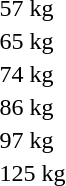<table>
<tr>
<td rowspan=2>57 kg</td>
<td rowspan=2></td>
<td rowspan=2></td>
<td></td>
</tr>
<tr>
<td></td>
</tr>
<tr>
<td rowspan=2>65 kg</td>
<td rowspan=2></td>
<td rowspan=2></td>
<td></td>
</tr>
<tr>
<td></td>
</tr>
<tr>
<td rowspan=2>74 kg</td>
<td rowspan=2></td>
<td rowspan=2></td>
<td></td>
</tr>
<tr>
<td></td>
</tr>
<tr>
<td rowspan=2>86 kg</td>
<td rowspan=2></td>
<td rowspan=2></td>
<td></td>
</tr>
<tr>
<td></td>
</tr>
<tr>
<td>97 kg</td>
<td></td>
<td></td>
<td></td>
</tr>
<tr>
<td>125 kg</td>
<td></td>
<td></td>
<td></td>
</tr>
</table>
